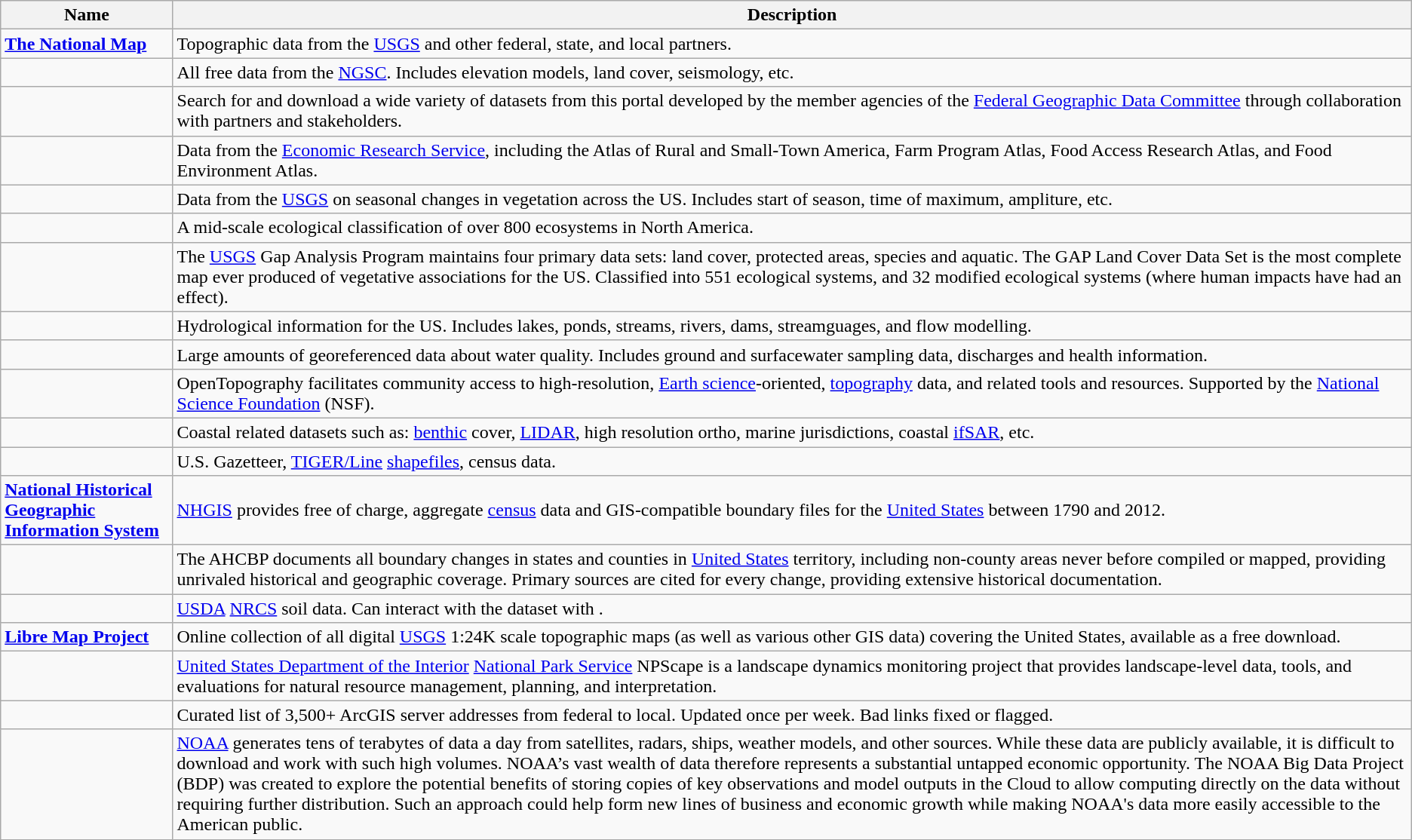<table class="wikitable sortable" style="text-align: left; color: black;">
<tr>
<th data-sort-type="text"><strong>Name</strong></th>
<th class="unsortable"><strong>Description</strong></th>
</tr>
<tr>
<td align="left"><strong><a href='#'>The National Map</a></strong></td>
<td>Topographic data from the <a href='#'>USGS</a> and other federal, state, and local partners.</td>
</tr>
<tr>
<td align="left"></td>
<td>All free data from the <a href='#'>NGSC</a>. Includes elevation models, land cover, seismology, etc.</td>
</tr>
<tr>
<td align="left"></td>
<td>Search for and download a wide variety of datasets from this portal developed by the member agencies of the <a href='#'>Federal Geographic Data Committee</a> through collaboration with partners and stakeholders.</td>
</tr>
<tr>
<td align="left"></td>
<td>Data from the <a href='#'>Economic Research Service</a>, including the Atlas of Rural and Small-Town America, Farm Program Atlas, Food Access Research Atlas, and Food Environment Atlas.</td>
</tr>
<tr>
<td align="left"></td>
<td>Data from the <a href='#'>USGS</a> on seasonal changes in vegetation across the US. Includes start of season, time of maximum, ampliture, etc.</td>
</tr>
<tr>
<td align="left"></td>
<td>A mid-scale ecological classification of over 800 ecosystems in North America.</td>
</tr>
<tr>
<td align="left"></td>
<td>The <a href='#'>USGS</a> Gap Analysis Program maintains four primary data sets: land cover, protected areas, species and aquatic. The GAP Land Cover Data Set is the most complete map ever produced of vegetative associations for the US. Classified into 551 ecological systems, and 32 modified ecological systems (where human impacts have had an effect).</td>
</tr>
<tr>
<td align="left"></td>
<td>Hydrological information for the US. Includes lakes, ponds, streams, rivers, dams, streamguages, and flow modelling.</td>
</tr>
<tr>
<td align="left"></td>
<td>Large amounts of georeferenced data about water quality. Includes ground and surfacewater sampling data, discharges and health information.</td>
</tr>
<tr>
<td align="left"></td>
<td>OpenTopography facilitates community access to high-resolution, <a href='#'>Earth science</a>-oriented, <a href='#'>topography</a> data, and related tools and resources. Supported by the <a href='#'>National Science Foundation</a> (NSF).</td>
</tr>
<tr>
<td align="left"></td>
<td>Coastal related datasets such as: <a href='#'>benthic</a> cover, <a href='#'>LIDAR</a>, high resolution ortho, marine jurisdictions, coastal <a href='#'>ifSAR</a>, etc.</td>
</tr>
<tr>
<td align="left"></td>
<td>U.S. Gazetteer, <a href='#'>TIGER/Line</a> <a href='#'>shapefiles</a>, census data.</td>
</tr>
<tr>
<td align="left"><strong><a href='#'>National Historical Geographic Information System</a></strong></td>
<td><a href='#'>NHGIS</a> provides free of charge, aggregate <a href='#'>census</a> data and GIS-compatible boundary files for the <a href='#'>United States</a> between 1790 and 2012.</td>
</tr>
<tr>
<td align="left"></td>
<td>The AHCBP documents all boundary changes in states and counties in <a href='#'>United States</a> territory, including non-county areas never before compiled or mapped, providing unrivaled historical and geographic coverage. Primary sources are cited for every change, providing extensive historical documentation.</td>
</tr>
<tr>
<td align="left"></td>
<td><a href='#'>USDA</a> <a href='#'>NRCS</a> soil data. Can interact with the dataset with .</td>
</tr>
<tr>
<td align="left"><strong><a href='#'>Libre Map Project</a></strong></td>
<td>Online collection of all digital <a href='#'>USGS</a> 1:24K scale topographic maps (as well as various other GIS data) covering the United States, available as a free download.</td>
</tr>
<tr>
<td align="left"></td>
<td><a href='#'>United States Department of the Interior</a> <a href='#'>National Park Service</a> NPScape is a landscape dynamics monitoring project that provides landscape-level data, tools, and evaluations for natural resource management, planning, and interpretation.</td>
</tr>
<tr>
<td align="left"></td>
<td>Curated list of 3,500+ ArcGIS server addresses from federal to local. Updated once per week. Bad links fixed or flagged.</td>
</tr>
<tr https://www.mapsearch.com/ MAPSearch offers superior GIS asset data for the North American energy industry—petroleum, natural gas, electric power and renewable energy.Combining one of the leading providers of locational accuracy, comprehensive coverage, robust attribute data, and exceptional customer services, MAPSearch offers a unique data service suitable for merger analysis, project siting, system planning, investment evaluation, and more.>
<td></td>
<td><a href='#'>NOAA</a> generates tens of terabytes of data a day from satellites, radars, ships, weather models, and other sources. While these data are publicly available, it is difficult to download and work with such high volumes. NOAA’s vast wealth of data therefore represents a substantial untapped economic opportunity. The NOAA Big Data Project (BDP) was created to explore the potential benefits of storing copies of key observations and model outputs in the Cloud to allow computing directly on the data without requiring further distribution. Such an approach could help form new lines of business and economic growth while making NOAA's data more easily accessible to the American public.</td>
</tr>
</table>
